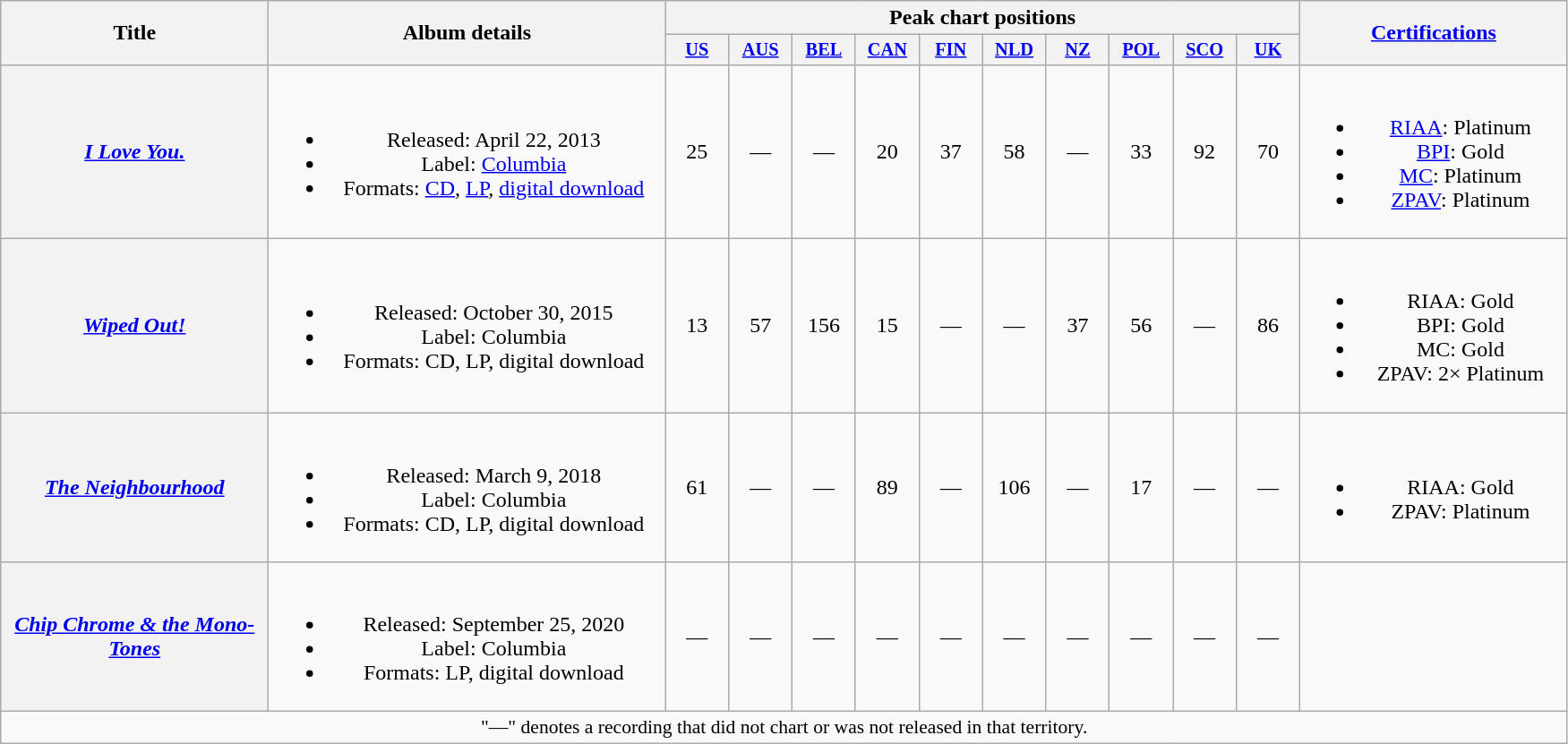<table class="wikitable plainrowheaders" style="text-align:center;">
<tr>
<th scope="col" rowspan="2" style="width:12em;">Title</th>
<th scope="col" rowspan="2" style="width:18em;">Album details</th>
<th scope="col" colspan="10">Peak chart positions</th>
<th scope="col" rowspan="2" style="width:12em;"><a href='#'>Certifications</a></th>
</tr>
<tr>
<th scope="col" style="width:3em;font-size:85%;"><a href='#'>US</a><br></th>
<th scope="col" style="width:3em;font-size:85%;"><a href='#'>AUS</a><br></th>
<th scope="col" style="width:3em;font-size:85%;"><a href='#'>BEL</a><br></th>
<th scope="col" style="width:3em;font-size:85%;"><a href='#'>CAN</a><br></th>
<th scope="col" style="width:3em;font-size:85%;"><a href='#'>FIN</a><br></th>
<th scope="col" style="width:3em;font-size:85%;"><a href='#'>NLD</a><br></th>
<th scope="col" style="width:3em;font-size:85%;"><a href='#'>NZ</a><br></th>
<th scope="col" style="width:3em;font-size:85%;"><a href='#'>POL</a><br></th>
<th scope="col" style="width:3em;font-size:85%;"><a href='#'>SCO</a><br></th>
<th scope="col" style="width:3em;font-size:85%;"><a href='#'>UK</a><br></th>
</tr>
<tr>
<th scope="row"><em><a href='#'>I Love You.</a></em></th>
<td><br><ul><li>Released: April 22, 2013</li><li>Label: <a href='#'>Columbia</a></li><li>Formats: <a href='#'>CD</a>, <a href='#'>LP</a>, <a href='#'>digital download</a></li></ul></td>
<td>25</td>
<td>—</td>
<td>—</td>
<td>20</td>
<td>37</td>
<td>58</td>
<td>—</td>
<td>33</td>
<td>92</td>
<td>70</td>
<td><br><ul><li><a href='#'>RIAA</a>: Platinum</li><li><a href='#'>BPI</a>: Gold</li><li><a href='#'>MC</a>: Platinum</li><li><a href='#'>ZPAV</a>: Platinum</li></ul></td>
</tr>
<tr>
<th scope="row"><em><a href='#'>Wiped Out!</a></em></th>
<td><br><ul><li>Released: October 30, 2015</li><li>Label: Columbia</li><li>Formats: CD, LP, digital download</li></ul></td>
<td>13</td>
<td>57</td>
<td>156</td>
<td>15</td>
<td>—</td>
<td>—</td>
<td>37</td>
<td>56</td>
<td>—</td>
<td>86</td>
<td><br><ul><li>RIAA: Gold</li><li>BPI: Gold</li><li>MC: Gold</li><li>ZPAV: 2× Platinum</li></ul></td>
</tr>
<tr>
<th scope="row"><em><a href='#'>The Neighbourhood</a></em></th>
<td><br><ul><li>Released: March 9, 2018</li><li>Label: Columbia</li><li>Formats: CD, LP, digital download</li></ul></td>
<td>61</td>
<td>—</td>
<td>—</td>
<td>89</td>
<td>—</td>
<td>106</td>
<td>—</td>
<td>17</td>
<td>—</td>
<td>—</td>
<td><br><ul><li>RIAA: Gold</li><li>ZPAV: Platinum</li></ul></td>
</tr>
<tr>
<th scope="row"><em><a href='#'>Chip Chrome & the Mono-Tones</a></em></th>
<td><br><ul><li>Released: September 25, 2020</li><li>Label: Columbia</li><li>Formats: LP, digital download</li></ul></td>
<td>—</td>
<td>—</td>
<td>—</td>
<td>—</td>
<td>—</td>
<td>—</td>
<td>—</td>
<td>—</td>
<td>—</td>
<td>—</td>
<td></td>
</tr>
<tr>
<td colspan="15" style="font-size:90%">"—" denotes a recording that did not chart or was not released in that territory.</td>
</tr>
</table>
